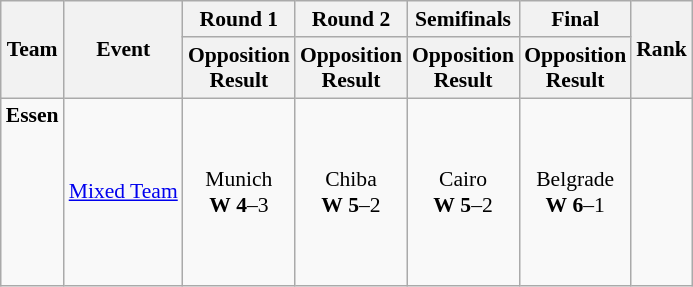<table class="wikitable" style="font-size:90%;">
<tr>
<th rowspan=2>Team</th>
<th rowspan=2>Event</th>
<th>Round 1</th>
<th>Round 2</th>
<th>Semifinals</th>
<th>Final</th>
<th rowspan=2>Rank</th>
</tr>
<tr>
<th>Opposition<br>Result</th>
<th>Opposition<br>Result</th>
<th>Opposition<br>Result</th>
<th>Opposition<br>Result</th>
</tr>
<tr>
<td><strong>Essen</strong><br><br><br><br><br><br><br></td>
<td><a href='#'>Mixed Team</a></td>
<td align=center>Munich <br> <strong>W</strong> <strong>4</strong>–3</td>
<td align=center>Chiba <br> <strong>W</strong> <strong>5</strong>–2</td>
<td align=center>Cairo <br> <strong>W</strong> <strong>5</strong>–2</td>
<td align=center>Belgrade <br> <strong>W</strong> <strong>6</strong>–1</td>
<td align=center></td>
</tr>
</table>
